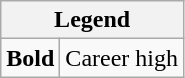<table class="wikitable mw-collapsible mw-collapsed">
<tr>
<th colspan="2">Legend</th>
</tr>
<tr>
<td><strong>Bold</strong></td>
<td>Career high</td>
</tr>
</table>
